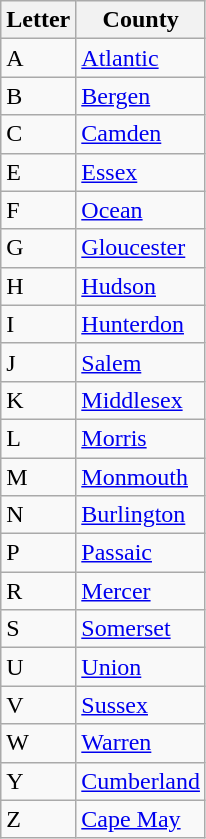<table class="wikitable sortable">
<tr>
<th>Letter</th>
<th>County</th>
</tr>
<tr>
<td>A</td>
<td><a href='#'>Atlantic</a></td>
</tr>
<tr>
<td>B</td>
<td><a href='#'>Bergen</a></td>
</tr>
<tr>
<td>C</td>
<td><a href='#'>Camden</a></td>
</tr>
<tr>
<td>E</td>
<td><a href='#'>Essex</a></td>
</tr>
<tr>
<td>F</td>
<td><a href='#'>Ocean</a></td>
</tr>
<tr>
<td>G</td>
<td><a href='#'>Gloucester</a></td>
</tr>
<tr>
<td>H</td>
<td><a href='#'>Hudson</a></td>
</tr>
<tr>
<td>I</td>
<td><a href='#'>Hunterdon</a></td>
</tr>
<tr>
<td>J</td>
<td><a href='#'>Salem</a></td>
</tr>
<tr>
<td>K</td>
<td><a href='#'>Middlesex</a></td>
</tr>
<tr>
<td>L</td>
<td><a href='#'>Morris</a></td>
</tr>
<tr>
<td>M</td>
<td><a href='#'>Monmouth</a></td>
</tr>
<tr>
<td>N</td>
<td><a href='#'>Burlington</a></td>
</tr>
<tr>
<td>P</td>
<td><a href='#'>Passaic</a></td>
</tr>
<tr>
<td>R</td>
<td><a href='#'>Mercer</a></td>
</tr>
<tr>
<td>S</td>
<td><a href='#'>Somerset</a></td>
</tr>
<tr>
<td>U</td>
<td><a href='#'>Union</a></td>
</tr>
<tr>
<td>V</td>
<td><a href='#'>Sussex</a></td>
</tr>
<tr>
<td>W</td>
<td><a href='#'>Warren</a></td>
</tr>
<tr>
<td>Y</td>
<td><a href='#'>Cumberland</a></td>
</tr>
<tr>
<td>Z</td>
<td><a href='#'>Cape May</a></td>
</tr>
</table>
